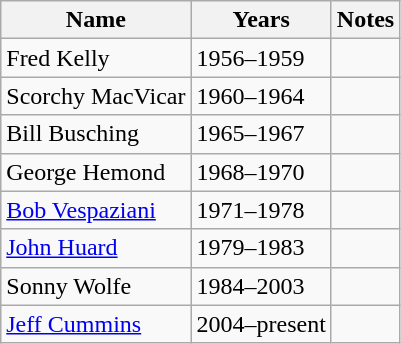<table class="wikitable">
<tr>
<th>Name</th>
<th>Years</th>
<th>Notes</th>
</tr>
<tr>
<td>Fred Kelly</td>
<td>1956–1959</td>
<td></td>
</tr>
<tr>
<td>Scorchy MacVicar</td>
<td>1960–1964</td>
<td></td>
</tr>
<tr>
<td>Bill Busching</td>
<td>1965–1967</td>
<td></td>
</tr>
<tr>
<td>George Hemond</td>
<td>1968–1970</td>
<td></td>
</tr>
<tr>
<td><a href='#'>Bob Vespaziani</a></td>
<td>1971–1978</td>
<td></td>
</tr>
<tr>
<td><a href='#'>John Huard</a></td>
<td>1979–1983</td>
<td></td>
</tr>
<tr>
<td>Sonny Wolfe</td>
<td>1984–2003</td>
<td></td>
</tr>
<tr>
<td><a href='#'>Jeff Cummins</a></td>
<td>2004–present</td>
<td></td>
</tr>
</table>
